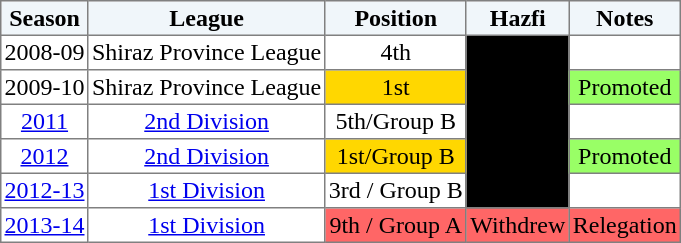<table border="1" cellpadding="2" style="border-collapse:collapse; text-align:center; font-size:normal;">
<tr style="background:#f0f6fa;">
<th>Season</th>
<th>League</th>
<th>Position</th>
<th>Hazfi</th>
<th>Notes</th>
</tr>
<tr>
<td>2008-09</td>
<td>Shiraz Province League</td>
<td>4th </td>
<td rowspan=5 bgcolor= black></td>
<td></td>
</tr>
<tr>
<td>2009-10</td>
<td>Shiraz Province League</td>
<td bgcolor=gold>1st </td>
<td bgcolor=99FF66>Promoted</td>
</tr>
<tr>
<td><a href='#'>2011</a></td>
<td><a href='#'>2nd Division</a></td>
<td>5th/Group B </td>
<td></td>
</tr>
<tr>
<td><a href='#'>2012</a></td>
<td><a href='#'>2nd Division</a></td>
<td bgcolor=gold>1st/Group B</td>
<td bgcolor=99FF66>Promoted</td>
</tr>
<tr>
<td><a href='#'>2012-13</a></td>
<td><a href='#'>1st Division</a></td>
<td>3rd / Group B</td>
<td></td>
</tr>
<tr>
<td><a href='#'>2013-14</a></td>
<td><a href='#'>1st Division</a></td>
<td bgcolor=FF6666>9th / Group A</td>
<td bgcolor=FF6666>Withdrew</td>
<td bgcolor=FF6666>Relegation</td>
</tr>
</table>
